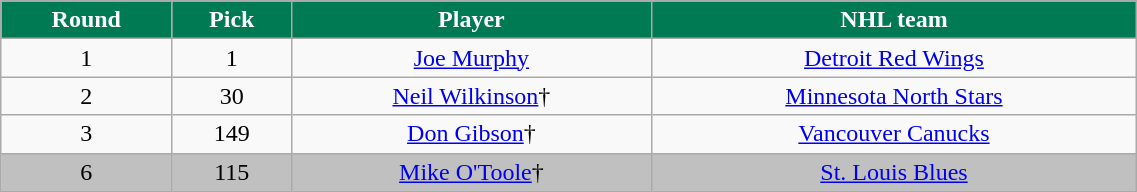<table class="wikitable" width="60%">
<tr>
<th style="color:white; background:#007A53"><strong>Round</strong></th>
<th style="color:white; background:#007A53"><strong>Pick</strong></th>
<th style="color:white; background:#007A53"><strong>Player</strong></th>
<th style="color:white; background:#007A53"><strong>NHL team</strong></th>
</tr>
<tr align="center" bgcolor="">
<td>1</td>
<td>1</td>
<td><a href='#'>Joe Murphy</a></td>
<td><a href='#'>Detroit Red Wings</a></td>
</tr>
<tr align="center" bgcolor="">
<td>2</td>
<td>30</td>
<td><a href='#'>Neil Wilkinson</a>†</td>
<td><a href='#'>Minnesota North Stars</a></td>
</tr>
<tr align="center" bgcolor="">
<td>3</td>
<td>149</td>
<td><a href='#'>Don Gibson</a>†</td>
<td><a href='#'>Vancouver Canucks</a></td>
</tr>
<tr align="center" bgcolor="C0C0C0">
<td>6</td>
<td>115</td>
<td><a href='#'>Mike O'Toole</a>†</td>
<td><a href='#'>St. Louis Blues</a></td>
</tr>
</table>
